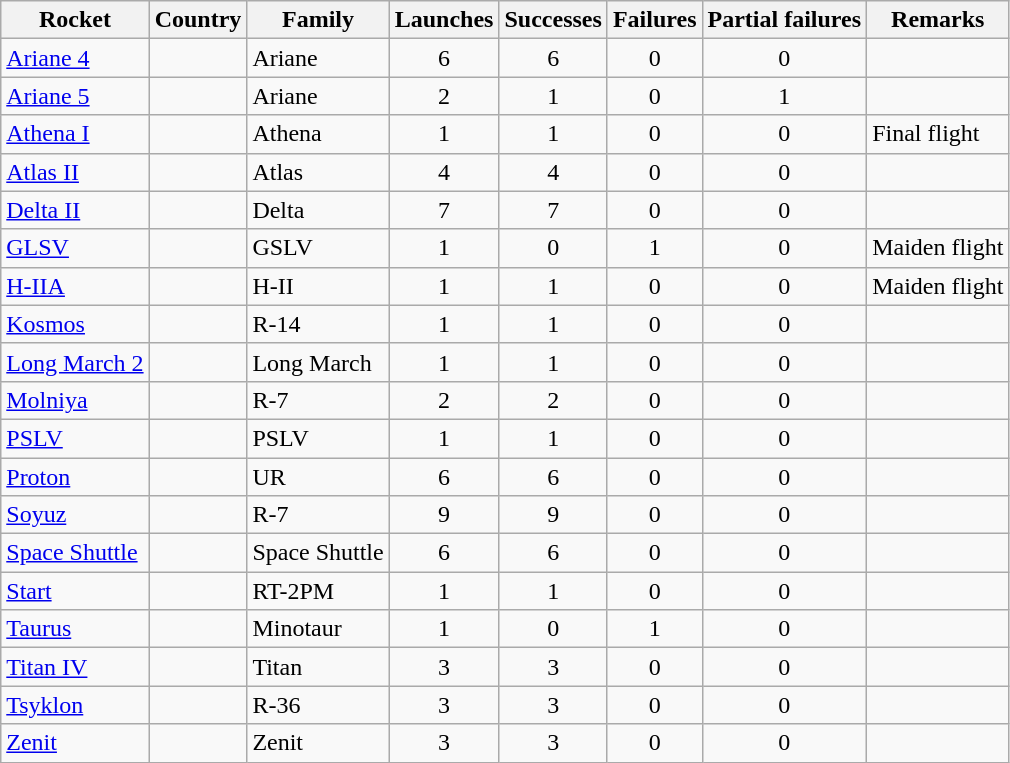<table class="wikitable sortable collapsible collapsed" style=text-align:center>
<tr>
<th>Rocket</th>
<th>Country</th>
<th>Family</th>
<th>Launches</th>
<th>Successes</th>
<th>Failures</th>
<th>Partial failures</th>
<th>Remarks</th>
</tr>
<tr>
<td align=left><a href='#'>Ariane 4</a></td>
<td align=left></td>
<td align=left>Ariane</td>
<td>6</td>
<td>6</td>
<td>0</td>
<td>0</td>
<td></td>
</tr>
<tr>
<td align=left><a href='#'>Ariane 5</a></td>
<td align=left></td>
<td align=left>Ariane</td>
<td>2</td>
<td>1</td>
<td>0</td>
<td>1</td>
<td></td>
</tr>
<tr>
<td align=left><a href='#'>Athena I</a></td>
<td align=left></td>
<td align=left>Athena</td>
<td>1</td>
<td>1</td>
<td>0</td>
<td>0</td>
<td align=left>Final flight</td>
</tr>
<tr>
<td align=left><a href='#'>Atlas II</a></td>
<td align=left></td>
<td align=left>Atlas</td>
<td>4</td>
<td>4</td>
<td>0</td>
<td>0</td>
<td></td>
</tr>
<tr>
<td align=left><a href='#'>Delta II</a></td>
<td align=left></td>
<td align=left>Delta</td>
<td>7</td>
<td>7</td>
<td>0</td>
<td>0</td>
<td></td>
</tr>
<tr>
<td align=left><a href='#'>GLSV</a></td>
<td align=left></td>
<td align=left>GSLV</td>
<td>1</td>
<td>0</td>
<td>1</td>
<td>0</td>
<td align=left>Maiden flight</td>
</tr>
<tr>
<td align=left><a href='#'>H-IIA</a></td>
<td align=left></td>
<td align=left>H-II</td>
<td>1</td>
<td>1</td>
<td>0</td>
<td>0</td>
<td align=left>Maiden flight</td>
</tr>
<tr>
<td align=left><a href='#'>Kosmos</a></td>
<td align=left></td>
<td align=left>R-14</td>
<td>1</td>
<td>1</td>
<td>0</td>
<td>0</td>
<td></td>
</tr>
<tr>
<td align=left><a href='#'>Long March 2</a></td>
<td align=left></td>
<td align=left>Long March</td>
<td>1</td>
<td>1</td>
<td>0</td>
<td>0</td>
<td></td>
</tr>
<tr>
<td align=left><a href='#'>Molniya</a></td>
<td align=left></td>
<td align=left>R-7</td>
<td>2</td>
<td>2</td>
<td>0</td>
<td>0</td>
<td></td>
</tr>
<tr>
<td align=left><a href='#'>PSLV</a></td>
<td align=left></td>
<td align=left>PSLV</td>
<td>1</td>
<td>1</td>
<td>0</td>
<td>0</td>
<td></td>
</tr>
<tr>
<td align=left><a href='#'>Proton</a></td>
<td align=left></td>
<td align=left>UR</td>
<td>6</td>
<td>6</td>
<td>0</td>
<td>0</td>
<td></td>
</tr>
<tr>
<td align=left><a href='#'>Soyuz</a></td>
<td align=left></td>
<td align=left>R-7</td>
<td>9</td>
<td>9</td>
<td>0</td>
<td>0</td>
<td></td>
</tr>
<tr>
<td align=left><a href='#'>Space Shuttle</a></td>
<td align=left></td>
<td align=left>Space Shuttle</td>
<td>6</td>
<td>6</td>
<td>0</td>
<td>0</td>
<td></td>
</tr>
<tr>
<td align=left><a href='#'>Start</a></td>
<td align=left></td>
<td align=left>RT-2PM</td>
<td>1</td>
<td>1</td>
<td>0</td>
<td>0</td>
<td></td>
</tr>
<tr>
<td align=left><a href='#'>Taurus</a></td>
<td align=left></td>
<td align=left>Minotaur</td>
<td>1</td>
<td>0</td>
<td>1</td>
<td>0</td>
<td></td>
</tr>
<tr>
<td align=left><a href='#'>Titan IV</a></td>
<td align=left></td>
<td align=left>Titan</td>
<td>3</td>
<td>3</td>
<td>0</td>
<td>0</td>
<td></td>
</tr>
<tr>
<td align=left><a href='#'>Tsyklon</a></td>
<td align=left></td>
<td align=left>R-36</td>
<td>3</td>
<td>3</td>
<td>0</td>
<td>0</td>
<td></td>
</tr>
<tr>
<td align=left><a href='#'>Zenit</a></td>
<td align=left></td>
<td align=left>Zenit</td>
<td>3</td>
<td>3</td>
<td>0</td>
<td>0</td>
<td></td>
</tr>
</table>
